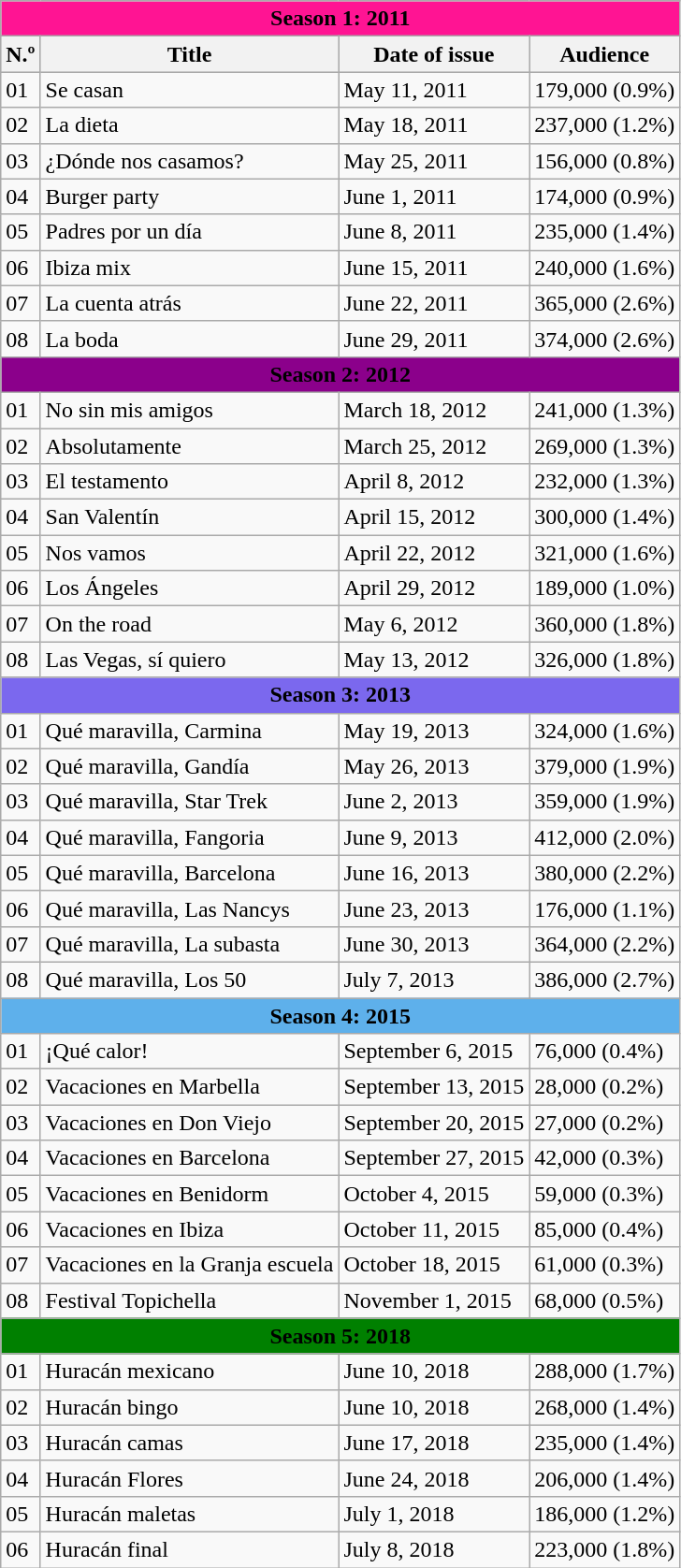<table class="wikitable">
<tr>
<th colspan=5 style="background:DeepPink;">Season 1: 2011</th>
</tr>
<tr style="background:#ccc">
<th>N.º</th>
<th>Title</th>
<th>Date of issue</th>
<th>Audience</th>
</tr>
<tr>
<td>01</td>
<td>Se casan</td>
<td>May 11, 2011</td>
<td>179,000 (0.9%)</td>
</tr>
<tr>
<td>02</td>
<td>La dieta</td>
<td>May 18, 2011</td>
<td>237,000 (1.2%)</td>
</tr>
<tr>
<td>03</td>
<td>¿Dónde nos casamos?</td>
<td>May 25, 2011</td>
<td>156,000 (0.8%)</td>
</tr>
<tr>
<td>04</td>
<td>Burger party</td>
<td>June 1, 2011</td>
<td>174,000 (0.9%)</td>
</tr>
<tr>
<td>05</td>
<td>Padres por un día</td>
<td>June 8, 2011</td>
<td>235,000 (1.4%)</td>
</tr>
<tr>
<td>06</td>
<td>Ibiza mix</td>
<td>June 15, 2011</td>
<td>240,000 (1.6%)</td>
</tr>
<tr>
<td>07</td>
<td>La cuenta atrás</td>
<td>June 22, 2011</td>
<td>365,000 (2.6%)</td>
</tr>
<tr>
<td>08</td>
<td>La boda</td>
<td>June 29, 2011</td>
<td>374,000 (2.6%)</td>
</tr>
<tr>
<th colspan=5 style="background:DarkMagenta;">Season 2: 2012</th>
</tr>
<tr>
<td>01</td>
<td>No sin mis amigos</td>
<td>March 18, 2012</td>
<td>241,000 (1.3%)</td>
</tr>
<tr>
<td>02</td>
<td>Absolutamente</td>
<td>March 25, 2012</td>
<td>269,000 (1.3%)</td>
</tr>
<tr>
<td>03</td>
<td>El testamento</td>
<td>April 8, 2012</td>
<td>232,000 (1.3%)</td>
</tr>
<tr>
<td>04</td>
<td>San Valentín</td>
<td>April 15, 2012</td>
<td>300,000 (1.4%)</td>
</tr>
<tr>
<td>05</td>
<td>Nos vamos</td>
<td>April 22, 2012</td>
<td>321,000 (1.6%)</td>
</tr>
<tr>
<td>06</td>
<td>Los Ángeles</td>
<td>April 29, 2012</td>
<td>189,000 (1.0%)</td>
</tr>
<tr>
<td>07</td>
<td>On the road</td>
<td>May 6, 2012</td>
<td>360,000 (1.8%)</td>
</tr>
<tr>
<td>08</td>
<td>Las Vegas, sí quiero</td>
<td>May 13, 2012</td>
<td>326,000 (1.8%)</td>
</tr>
<tr>
<th colspan=5 style="background:MediumSlateBlue;">Season 3: 2013</th>
</tr>
<tr>
<td>01</td>
<td>Qué maravilla, Carmina</td>
<td>May 19, 2013</td>
<td>324,000 (1.6%)</td>
</tr>
<tr>
<td>02</td>
<td>Qué maravilla, Gandía</td>
<td>May 26, 2013</td>
<td>379,000 (1.9%)</td>
</tr>
<tr>
<td>03</td>
<td>Qué maravilla, Star Trek</td>
<td>June 2, 2013</td>
<td>359,000 (1.9%)</td>
</tr>
<tr>
<td>04</td>
<td>Qué maravilla, Fangoria</td>
<td>June 9, 2013</td>
<td>412,000 (2.0%)</td>
</tr>
<tr>
<td>05</td>
<td>Qué maravilla, Barcelona</td>
<td>June 16, 2013</td>
<td>380,000 (2.2%)</td>
</tr>
<tr>
<td>06</td>
<td>Qué maravilla, Las Nancys</td>
<td>June 23, 2013</td>
<td>176,000 (1.1%)</td>
</tr>
<tr>
<td>07</td>
<td>Qué maravilla, La subasta</td>
<td>June 30, 2013</td>
<td>364,000 (2.2%)</td>
</tr>
<tr>
<td>08</td>
<td>Qué maravilla, Los 50</td>
<td>July 7, 2013</td>
<td>386,000 (2.7%)</td>
</tr>
<tr>
<th colspan=5 style="background:#5eb0eb;">Season 4: 2015</th>
</tr>
<tr>
<td>01</td>
<td>¡Qué calor!</td>
<td>September 6, 2015</td>
<td>76,000 (0.4%)</td>
</tr>
<tr>
<td>02</td>
<td>Vacaciones en Marbella</td>
<td>September 13, 2015</td>
<td>28,000 (0.2%)</td>
</tr>
<tr>
<td>03</td>
<td>Vacaciones en Don Viejo</td>
<td>September 20, 2015</td>
<td>27,000 (0.2%)</td>
</tr>
<tr>
<td>04</td>
<td>Vacaciones en Barcelona</td>
<td>September 27, 2015</td>
<td>42,000 (0.3%)</td>
</tr>
<tr>
<td>05</td>
<td>Vacaciones en Benidorm</td>
<td>October 4, 2015</td>
<td>59,000 (0.3%)</td>
</tr>
<tr>
<td>06</td>
<td>Vacaciones en Ibiza</td>
<td>October 11, 2015</td>
<td>85,000 (0.4%)</td>
</tr>
<tr>
<td>07</td>
<td>Vacaciones en la Granja escuela</td>
<td>October 18, 2015</td>
<td>61,000 (0.3%)</td>
</tr>
<tr>
<td>08</td>
<td>Festival Topichella</td>
<td>November 1, 2015</td>
<td>68,000 (0.5%)</td>
</tr>
<tr>
<th colspan=5 style="background:#008000;">Season 5: 2018</th>
</tr>
<tr>
<td>01</td>
<td>Huracán mexicano</td>
<td>June 10, 2018</td>
<td>288,000 (1.7%)</td>
</tr>
<tr>
<td>02</td>
<td>Huracán bingo</td>
<td>June 10, 2018</td>
<td>268,000 (1.4%)</td>
</tr>
<tr>
<td>03</td>
<td>Huracán camas</td>
<td>June 17, 2018</td>
<td>235,000 (1.4%)</td>
</tr>
<tr>
<td>04</td>
<td>Huracán Flores</td>
<td>June 24, 2018</td>
<td>206,000 (1.4%)</td>
</tr>
<tr>
<td>05</td>
<td>Huracán maletas</td>
<td>July 1, 2018</td>
<td>186,000 (1.2%)</td>
</tr>
<tr>
<td>06</td>
<td>Huracán final</td>
<td>July 8, 2018</td>
<td>223,000 (1.8%)</td>
</tr>
</table>
